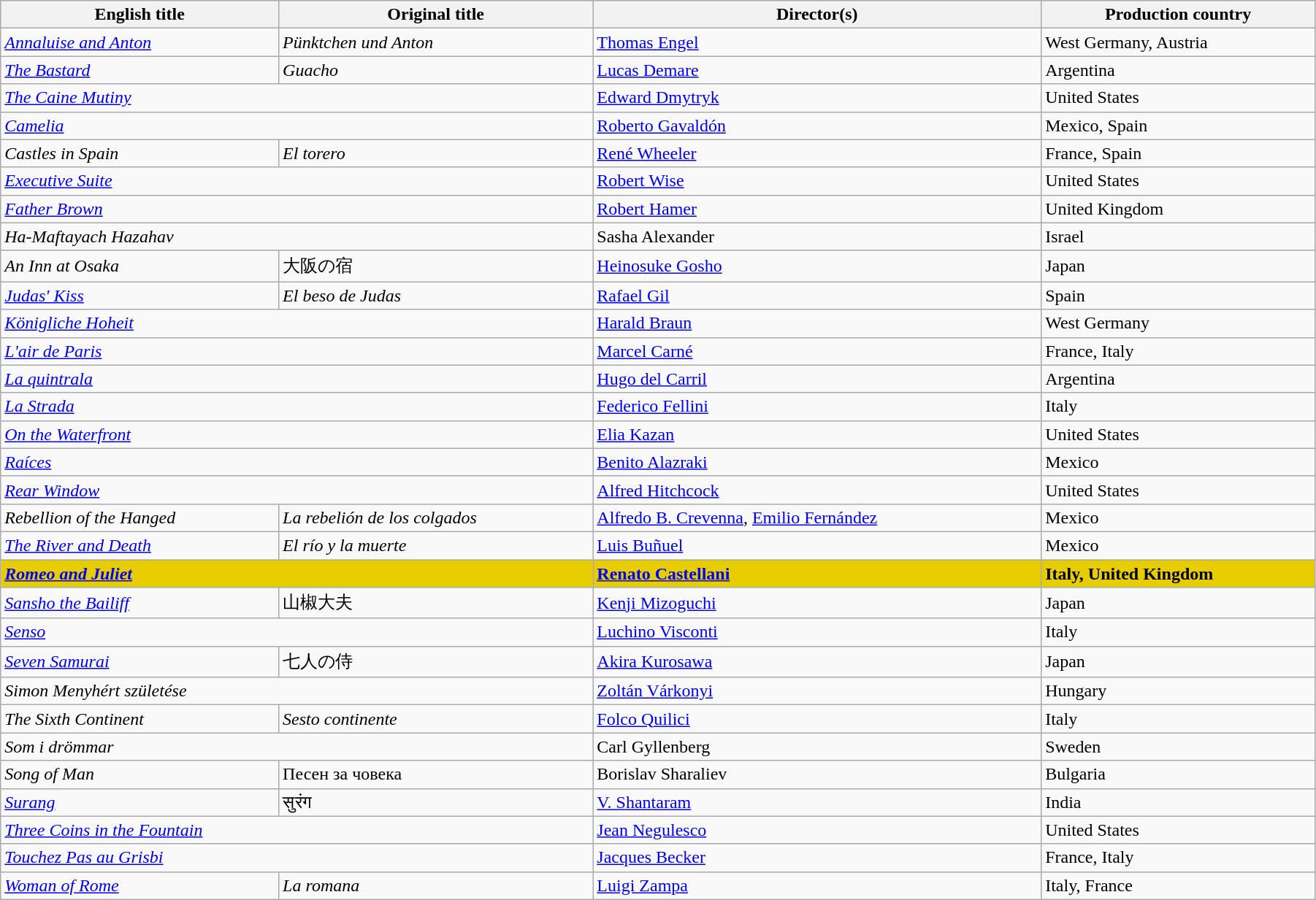<table class="wikitable" style="width:95%; margin-bottom:2px">
<tr>
<th>English title</th>
<th>Original title</th>
<th>Director(s)</th>
<th>Production country</th>
</tr>
<tr>
<td><em><a href='#'>Annaluise and Anton</a></em></td>
<td><em>Pünktchen und Anton</em></td>
<td data-sort-value="Engel"><a href='#'>Thomas Engel</a></td>
<td>West Germany, Austria</td>
</tr>
<tr>
<td><em><a href='#'>The Bastard</a></em></td>
<td><em>Guacho</em></td>
<td data-sort-value="Demare"><a href='#'>Lucas Demare</a></td>
<td>Argentina</td>
</tr>
<tr>
<td colspan=2><em><a href='#'>The Caine Mutiny</a></em></td>
<td data-sort-value="Dmytryk"><a href='#'>Edward Dmytryk</a></td>
<td>United States</td>
</tr>
<tr>
<td colspan=2><em><a href='#'>Camelia</a></em></td>
<td data-sort-value="Gavaldón"><a href='#'>Roberto Gavaldón</a></td>
<td>Mexico, Spain</td>
</tr>
<tr>
<td><em>Castles in Spain</em></td>
<td><em>El torero</em></td>
<td data-sort-value="Wheeler"><a href='#'>René Wheeler</a></td>
<td>France, Spain</td>
</tr>
<tr>
<td colspan=2><em><a href='#'>Executive Suite</a></em></td>
<td data-sort-value="Wise"><a href='#'>Robert Wise</a></td>
<td>United States</td>
</tr>
<tr>
<td colspan=2><em><a href='#'>Father Brown</a></em></td>
<td data-sort-value="Hamer"><a href='#'>Robert Hamer</a></td>
<td>United Kingdom</td>
</tr>
<tr>
<td colspan=2><em>Ha-Maftayach Hazahav</em></td>
<td data-sort-value="Alexander">Sasha Alexander</td>
<td>Israel</td>
</tr>
<tr>
<td><em>An Inn at Osaka</em></td>
<td>大阪の宿</td>
<td data-sort-value="Gosho"><a href='#'>Heinosuke Gosho</a></td>
<td>Japan</td>
</tr>
<tr>
<td><em><a href='#'>Judas' Kiss</a></em></td>
<td><em>El beso de Judas</em></td>
<td data-sort-value="Gil"><a href='#'>Rafael Gil</a></td>
<td>Spain</td>
</tr>
<tr>
<td colspan=2><em><a href='#'>Königliche Hoheit</a></em></td>
<td data-sort-value="Braun"><a href='#'>Harald Braun</a></td>
<td>West Germany</td>
</tr>
<tr>
<td colspan=2><em><a href='#'>L'air de Paris</a></em></td>
<td data-sort-value="Carné"><a href='#'>Marcel Carné</a></td>
<td>France, Italy</td>
</tr>
<tr>
<td colspan=2><em><a href='#'>La quintrala</a></em></td>
<td data-sort-value="del Carril"><a href='#'>Hugo del Carril</a></td>
<td>Argentina</td>
</tr>
<tr>
<td colspan=2><em><a href='#'>La Strada</a></em></td>
<td data-sort-value="Fellini"><a href='#'>Federico Fellini</a></td>
<td>Italy</td>
</tr>
<tr>
<td colspan=2><em><a href='#'>On the Waterfront</a></em></td>
<td data-sort-value="Kazan"><a href='#'>Elia Kazan</a></td>
<td>United States</td>
</tr>
<tr>
<td colspan=2><em><a href='#'>Raíces</a></em></td>
<td data-sort-value="Alazraki"><a href='#'>Benito Alazraki</a></td>
<td>Mexico</td>
</tr>
<tr>
<td colspan=2><em><a href='#'>Rear Window</a></em></td>
<td data-sort-value="Hitchcock"><a href='#'>Alfred Hitchcock</a></td>
<td>United States</td>
</tr>
<tr>
<td><em>Rebellion of the Hanged</em></td>
<td><em>La rebelión de los colgados</em></td>
<td data-sort-value="Crevenna"><a href='#'>Alfredo B. Crevenna</a>, <a href='#'>Emilio Fernández</a></td>
<td>Mexico</td>
</tr>
<tr>
<td><em><a href='#'>The River and Death</a></em></td>
<td><em>El río y la muerte</em></td>
<td data-sort-value="Buñuel"><a href='#'>Luis Buñuel</a></td>
<td>Mexico</td>
</tr>
<tr style="background:#E7CD00;">
<td colspan=2><strong><em><a href='#'>Romeo and Juliet</a></em></strong></td>
<td data-sort-value="del Carril"><strong><a href='#'>Renato Castellani</a></strong></td>
<td><strong>Italy, United Kingdom</strong></td>
</tr>
<tr>
<td><em><a href='#'>Sansho the Bailiff</a></em></td>
<td>山椒大夫</td>
<td data-sort-value="Mizoguchi"><a href='#'>Kenji Mizoguchi</a></td>
<td>Japan</td>
</tr>
<tr>
<td colspan=2><em><a href='#'>Senso</a></em></td>
<td data-sort-value="Visconti"><a href='#'>Luchino Visconti</a></td>
<td>Italy</td>
</tr>
<tr>
<td><em><a href='#'>Seven Samurai</a></em></td>
<td>七人の侍</td>
<td data-sort-value="Kurosawa"><a href='#'>Akira Kurosawa</a></td>
<td>Japan</td>
</tr>
<tr>
<td colspan=2><em>Simon Menyhért születése</em></td>
<td data-sort-value="Várkonyi"><a href='#'>Zoltán Várkonyi</a></td>
<td>Hungary</td>
</tr>
<tr>
<td><em>The Sixth Continent</em></td>
<td><em>Sesto continente</em></td>
<td data-sort-value="Quilici"><a href='#'>Folco Quilici</a></td>
<td>Italy</td>
</tr>
<tr>
<td colspan=2><em>Som i drömmar</em></td>
<td data-sort-value="Gyllenberg">Carl Gyllenberg</td>
<td>Sweden</td>
</tr>
<tr>
<td><em>Song of Man</em></td>
<td>Песен за човека</td>
<td data-sort-value="Sharaliev">Borislav Sharaliev</td>
<td>Bulgaria</td>
</tr>
<tr>
<td><em><a href='#'>Surang</a></em></td>
<td>सुरंग</td>
<td data-sort-value="Shantaram"><a href='#'>V. Shantaram</a></td>
<td>India</td>
</tr>
<tr>
<td colspan=2><em><a href='#'>Three Coins in the Fountain</a></em></td>
<td data-sort-value="Negulesco"><a href='#'>Jean Negulesco</a></td>
<td>United States</td>
</tr>
<tr>
<td colspan=2><em><a href='#'>Touchez Pas au Grisbi</a></em></td>
<td data-sort-value="Becker"><a href='#'>Jacques Becker</a></td>
<td>France, Italy</td>
</tr>
<tr>
<td><em><a href='#'>Woman of Rome</a></em></td>
<td><em>La romana</em></td>
<td data-sort-value="Zampa"><a href='#'>Luigi Zampa</a></td>
<td>Italy, France</td>
</tr>
</table>
